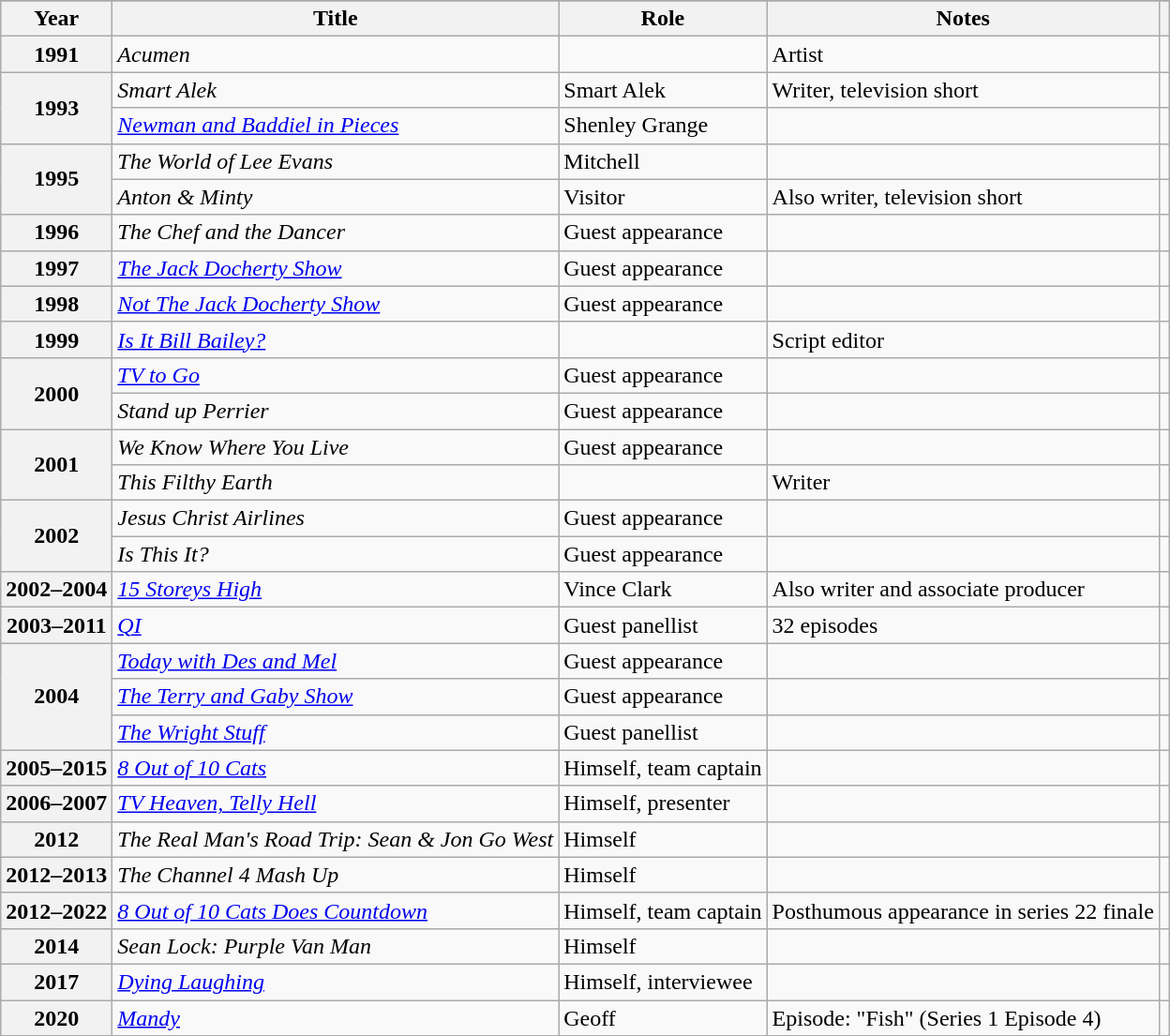<table class="wikitable";>
<tr>
</tr>
<tr style="text-align:center;">
<th scope=col>Year</th>
<th scope=col>Title</th>
<th scope=col>Role</th>
<th scope=col>Notes</th>
<th scope=col></th>
</tr>
<tr>
<th scope="row">1991</th>
<td><em>Acumen</em></td>
<td></td>
<td>Artist</td>
<td></td>
</tr>
<tr>
<th scope="row" rowspan="2">1993</th>
<td><em>Smart Alek</em></td>
<td>Smart Alek</td>
<td>Writer, television short</td>
<td></td>
</tr>
<tr>
<td><em><a href='#'>Newman and Baddiel in Pieces</a></em></td>
<td>Shenley Grange</td>
<td></td>
<td></td>
</tr>
<tr>
<th scope="row" rowspan="2">1995</th>
<td><em>The World of Lee Evans</em></td>
<td>Mitchell</td>
<td></td>
<td></td>
</tr>
<tr>
<td><em>Anton & Minty</em></td>
<td>Visitor</td>
<td>Also writer, television short</td>
<td></td>
</tr>
<tr>
<th scope="row">1996</th>
<td><em>The Chef and the Dancer</em></td>
<td>Guest appearance</td>
<td></td>
<td></td>
</tr>
<tr>
<th scope="row">1997</th>
<td><em><a href='#'>The Jack Docherty Show</a></em></td>
<td>Guest appearance</td>
<td></td>
<td></td>
</tr>
<tr>
<th scope="row">1998</th>
<td><em><a href='#'>Not The Jack Docherty Show</a></em></td>
<td>Guest appearance</td>
<td></td>
<td></td>
</tr>
<tr>
<th scope="row">1999</th>
<td><em><a href='#'>Is It Bill Bailey?</a></em></td>
<td></td>
<td>Script editor</td>
<td></td>
</tr>
<tr>
<th scope="row" rowspan="2">2000</th>
<td><em><a href='#'>TV to Go</a></em></td>
<td>Guest appearance</td>
<td></td>
<td></td>
</tr>
<tr>
<td><em>Stand up Perrier</em></td>
<td>Guest appearance</td>
<td></td>
<td></td>
</tr>
<tr>
<th scope="row" rowspan="2">2001</th>
<td><em>We Know Where You Live</em></td>
<td>Guest appearance</td>
<td></td>
<td></td>
</tr>
<tr>
<td><em>This Filthy Earth</em></td>
<td></td>
<td>Writer</td>
<td></td>
</tr>
<tr>
<th scope="row" rowspan="2">2002</th>
<td><em>Jesus Christ Airlines</em></td>
<td>Guest appearance</td>
<td></td>
<td></td>
</tr>
<tr>
<td><em>Is This It?</em></td>
<td>Guest appearance</td>
<td></td>
<td></td>
</tr>
<tr>
<th scope="row">2002–2004</th>
<td><em><a href='#'>15 Storeys High</a></em></td>
<td>Vince Clark</td>
<td>Also writer and associate producer</td>
<td></td>
</tr>
<tr>
<th scope="row">2003–2011</th>
<td><em><a href='#'>QI</a></em></td>
<td>Guest panellist</td>
<td>32 episodes</td>
<td></td>
</tr>
<tr>
<th scope="row" rowspan="3">2004</th>
<td><em><a href='#'>Today with Des and Mel</a></em></td>
<td>Guest appearance</td>
<td></td>
<td></td>
</tr>
<tr>
<td><em><a href='#'>The Terry and Gaby Show</a></em></td>
<td>Guest appearance</td>
<td></td>
<td></td>
</tr>
<tr>
<td><em><a href='#'>The Wright Stuff</a></em></td>
<td>Guest panellist</td>
<td></td>
<td></td>
</tr>
<tr>
<th scope="row">2005–2015</th>
<td><em><a href='#'>8 Out of 10 Cats</a></em></td>
<td>Himself, team captain</td>
<td></td>
<td></td>
</tr>
<tr>
<th scope="row">2006–2007</th>
<td><em><a href='#'>TV Heaven, Telly Hell</a></em></td>
<td>Himself, presenter</td>
<td></td>
<td></td>
</tr>
<tr>
<th scope="row">2012</th>
<td><em>The Real Man's Road Trip: Sean & Jon Go West</em></td>
<td>Himself</td>
<td></td>
<td></td>
</tr>
<tr>
<th scope="row">2012–2013</th>
<td><em>The Channel 4 Mash Up</em></td>
<td>Himself</td>
<td></td>
<td></td>
</tr>
<tr>
<th scope="row">2012–2022</th>
<td><em><a href='#'>8 Out of 10 Cats Does Countdown</a></em></td>
<td>Himself, team captain</td>
<td>Posthumous appearance in series 22 finale</td>
<td></td>
</tr>
<tr>
<th scope="row">2014</th>
<td><em>Sean Lock: Purple Van Man</em></td>
<td>Himself</td>
<td></td>
<td></td>
</tr>
<tr>
<th scope="row">2017</th>
<td><em><a href='#'>Dying Laughing</a></em></td>
<td>Himself, interviewee</td>
<td></td>
<td></td>
</tr>
<tr>
<th scope="row">2020</th>
<td><em><a href='#'>Mandy</a></em></td>
<td>Geoff</td>
<td>Episode: "Fish" (Series 1 Episode 4)</td>
<td></td>
</tr>
</table>
